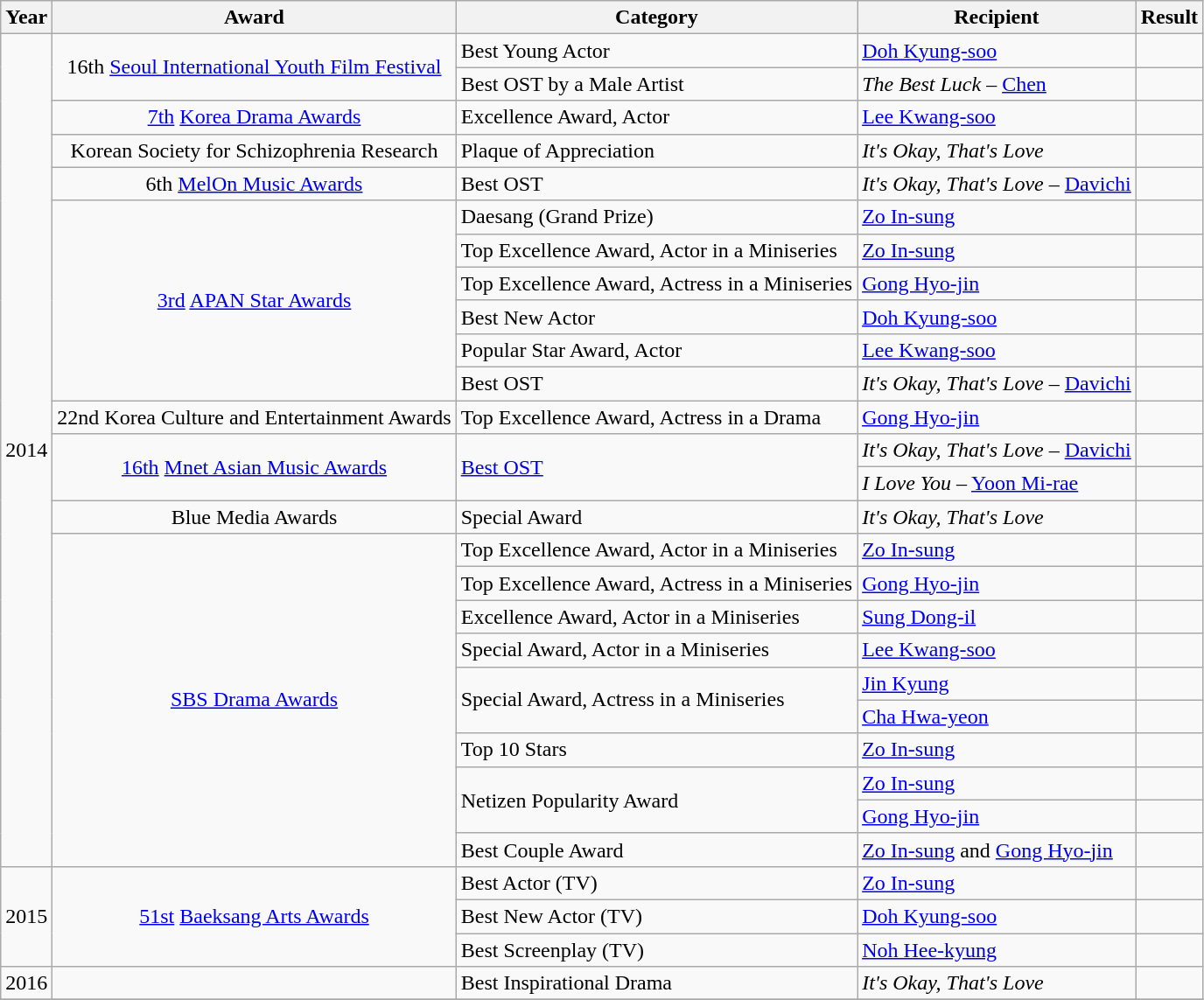<table class="wikitable">
<tr>
<th>Year</th>
<th>Award</th>
<th>Category</th>
<th>Recipient</th>
<th>Result</th>
</tr>
<tr>
<td rowspan="25">2014</td>
<td rowspan="2" style="text-align:center">16th <a href='#'>Seoul International Youth Film Festival</a></td>
<td>Best Young Actor</td>
<td><a href='#'>Doh Kyung-soo</a></td>
<td></td>
</tr>
<tr>
<td>Best OST by a Male Artist</td>
<td rowspan="1"><em>The Best Luck</em> – <a href='#'>Chen</a></td>
<td></td>
</tr>
<tr>
<td style="text-align:center"><a href='#'>7th</a> <a href='#'>Korea Drama Awards</a></td>
<td>Excellence Award, Actor</td>
<td><a href='#'>Lee Kwang-soo</a></td>
<td></td>
</tr>
<tr>
<td style="text-align:center">Korean Society for Schizophrenia Research</td>
<td>Plaque of Appreciation</td>
<td><em>It's Okay, That's Love</em></td>
<td></td>
</tr>
<tr>
<td style="text-align:center">6th <a href='#'>MelOn Music Awards</a></td>
<td>Best OST</td>
<td><em>It's Okay, That's Love</em> – <a href='#'>Davichi</a></td>
<td></td>
</tr>
<tr>
<td rowspan="6" style="text-align:center"><a href='#'>3rd</a> <a href='#'>APAN Star Awards</a></td>
<td>Daesang (Grand Prize)</td>
<td><a href='#'>Zo In-sung</a></td>
<td></td>
</tr>
<tr>
<td>Top Excellence Award, Actor in a Miniseries</td>
<td><a href='#'>Zo In-sung</a></td>
<td></td>
</tr>
<tr>
<td>Top Excellence Award, Actress in a Miniseries</td>
<td><a href='#'>Gong Hyo-jin</a></td>
<td></td>
</tr>
<tr>
<td>Best New Actor</td>
<td><a href='#'>Doh Kyung-soo</a></td>
<td></td>
</tr>
<tr>
<td>Popular Star Award, Actor</td>
<td><a href='#'>Lee Kwang-soo</a></td>
<td></td>
</tr>
<tr>
<td>Best OST</td>
<td><em>It's Okay, That's Love</em> – <a href='#'>Davichi</a></td>
<td></td>
</tr>
<tr>
<td style="text-align:center">22nd Korea Culture and Entertainment Awards</td>
<td>Top Excellence Award, Actress in a Drama</td>
<td><a href='#'>Gong Hyo-jin</a></td>
<td></td>
</tr>
<tr>
<td rowspan="2" style="text-align:center"><a href='#'>16th</a> <a href='#'>Mnet Asian Music Awards</a></td>
<td rowspan=2><a href='#'>Best OST</a></td>
<td><em>It's Okay, That's Love</em> – <a href='#'>Davichi</a></td>
<td></td>
</tr>
<tr>
<td><em>I Love You</em> – <a href='#'>Yoon Mi-rae</a></td>
<td></td>
</tr>
<tr>
<td style="text-align:center">Blue Media Awards</td>
<td>Special Award</td>
<td><em>It's Okay, That's Love</em></td>
<td></td>
</tr>
<tr>
<td rowspan="10" style="text-align:center"><a href='#'>SBS Drama Awards</a></td>
<td>Top Excellence Award, Actor in a Miniseries</td>
<td><a href='#'>Zo In-sung</a></td>
<td></td>
</tr>
<tr>
<td>Top Excellence Award, Actress in a Miniseries</td>
<td><a href='#'>Gong Hyo-jin</a></td>
<td></td>
</tr>
<tr>
<td>Excellence Award, Actor in a Miniseries</td>
<td><a href='#'>Sung Dong-il</a></td>
<td></td>
</tr>
<tr>
<td>Special Award, Actor in a Miniseries</td>
<td><a href='#'>Lee Kwang-soo</a></td>
<td></td>
</tr>
<tr>
<td rowspan=2>Special Award, Actress in a Miniseries</td>
<td><a href='#'>Jin Kyung</a></td>
<td></td>
</tr>
<tr>
<td><a href='#'>Cha Hwa-yeon</a></td>
<td></td>
</tr>
<tr>
<td>Top 10 Stars</td>
<td><a href='#'>Zo In-sung</a></td>
<td></td>
</tr>
<tr>
<td rowspan=2>Netizen Popularity Award</td>
<td><a href='#'>Zo In-sung</a></td>
<td></td>
</tr>
<tr>
<td><a href='#'>Gong Hyo-jin</a></td>
<td></td>
</tr>
<tr>
<td>Best Couple Award</td>
<td><a href='#'>Zo In-sung</a> and <a href='#'>Gong Hyo-jin</a></td>
<td></td>
</tr>
<tr>
<td rowspan="3">2015</td>
<td rowspan="3" style="text-align:center"><a href='#'>51st</a> <a href='#'>Baeksang Arts Awards</a></td>
<td>Best Actor (TV)</td>
<td><a href='#'>Zo In-sung</a></td>
<td></td>
</tr>
<tr>
<td>Best New Actor (TV)</td>
<td><a href='#'>Doh Kyung-soo</a></td>
<td></td>
</tr>
<tr>
<td>Best Screenplay (TV)</td>
<td><a href='#'>Noh Hee-kyung</a></td>
<td></td>
</tr>
<tr>
<td>2016</td>
<td rowspan=1></td>
<td>Best Inspirational Drama</td>
<td><em>It's Okay, That's Love</em></td>
<td></td>
</tr>
<tr>
</tr>
</table>
